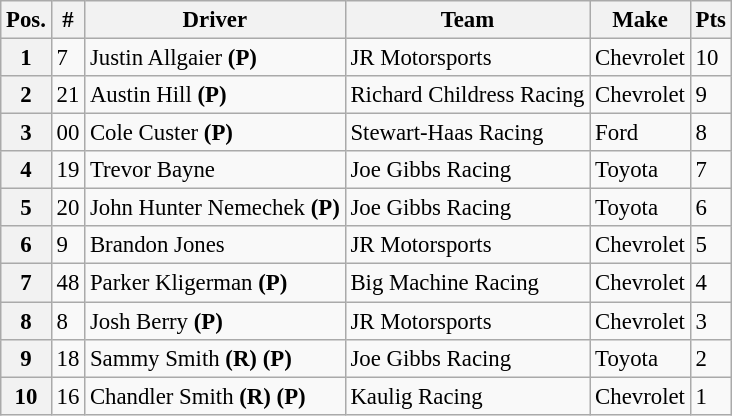<table class="wikitable" style="font-size:95%">
<tr>
<th>Pos.</th>
<th>#</th>
<th>Driver</th>
<th>Team</th>
<th>Make</th>
<th>Pts</th>
</tr>
<tr>
<th>1</th>
<td>7</td>
<td>Justin Allgaier <strong>(P)</strong></td>
<td>JR Motorsports</td>
<td>Chevrolet</td>
<td>10</td>
</tr>
<tr>
<th>2</th>
<td>21</td>
<td>Austin Hill <strong>(P)</strong></td>
<td>Richard Childress Racing</td>
<td>Chevrolet</td>
<td>9</td>
</tr>
<tr>
<th>3</th>
<td>00</td>
<td>Cole Custer <strong>(P)</strong></td>
<td>Stewart-Haas Racing</td>
<td>Ford</td>
<td>8</td>
</tr>
<tr>
<th>4</th>
<td>19</td>
<td>Trevor Bayne</td>
<td>Joe Gibbs Racing</td>
<td>Toyota</td>
<td>7</td>
</tr>
<tr>
<th>5</th>
<td>20</td>
<td>John Hunter Nemechek <strong>(P)</strong></td>
<td>Joe Gibbs Racing</td>
<td>Toyota</td>
<td>6</td>
</tr>
<tr>
<th>6</th>
<td>9</td>
<td>Brandon Jones</td>
<td>JR Motorsports</td>
<td>Chevrolet</td>
<td>5</td>
</tr>
<tr>
<th>7</th>
<td>48</td>
<td>Parker Kligerman <strong>(P)</strong></td>
<td>Big Machine Racing</td>
<td>Chevrolet</td>
<td>4</td>
</tr>
<tr>
<th>8</th>
<td>8</td>
<td>Josh Berry <strong>(P)</strong></td>
<td>JR Motorsports</td>
<td>Chevrolet</td>
<td>3</td>
</tr>
<tr>
<th>9</th>
<td>18</td>
<td>Sammy Smith <strong>(R)</strong> <strong>(P)</strong></td>
<td>Joe Gibbs Racing</td>
<td>Toyota</td>
<td>2</td>
</tr>
<tr>
<th>10</th>
<td>16</td>
<td>Chandler Smith <strong>(R)</strong> <strong>(P)</strong></td>
<td>Kaulig Racing</td>
<td>Chevrolet</td>
<td>1</td>
</tr>
</table>
